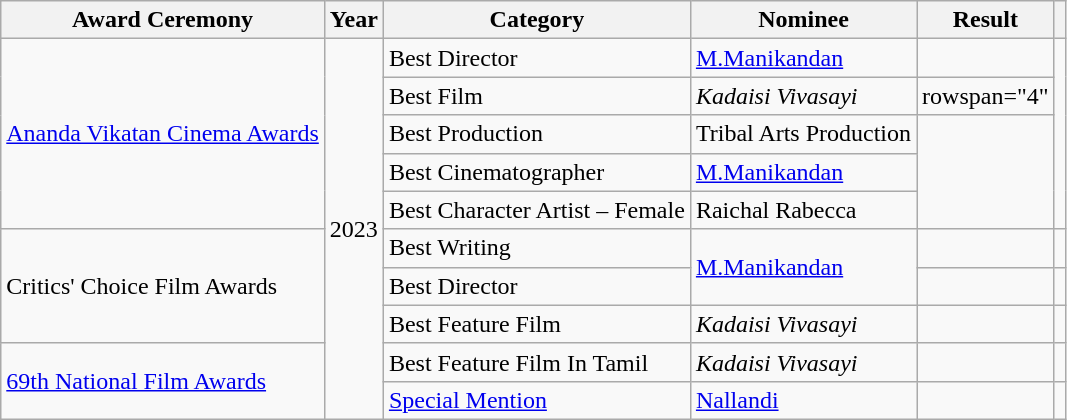<table class="wikitable">
<tr>
<th scope="col">Award Ceremony</th>
<th scope="col">Year</th>
<th scope="col">Category</th>
<th scope="col">Nominee</th>
<th scope="col">Result</th>
<th scope="col" class="unsortable"></th>
</tr>
<tr>
<td rowspan="5"><a href='#'>Ananda Vikatan Cinema Awards</a></td>
<td rowspan="10">2023</td>
<td>Best Director</td>
<td><a href='#'>M.Manikandan</a></td>
<td></td>
<td rowspan="5"></td>
</tr>
<tr>
<td>Best Film</td>
<td><em>Kadaisi Vivasayi</em></td>
<td>rowspan="4" </td>
</tr>
<tr>
<td>Best Production</td>
<td>Tribal Arts Production</td>
</tr>
<tr>
<td>Best Cinematographer</td>
<td><a href='#'>M.Manikandan</a></td>
</tr>
<tr>
<td>Best Character Artist – Female</td>
<td>Raichal Rabecca</td>
</tr>
<tr>
<td rowspan="3">Critics' Choice Film Awards</td>
<td>Best Writing</td>
<td rowspan="2"><a href='#'>M.Manikandan</a></td>
<td></td>
<td></td>
</tr>
<tr>
<td>Best Director</td>
<td></td>
<td></td>
</tr>
<tr>
<td>Best Feature Film</td>
<td><em>Kadaisi Vivasayi</em></td>
<td></td>
<td></td>
</tr>
<tr>
<td rowspan="2"><a href='#'>69th National Film Awards</a></td>
<td>Best Feature Film In Tamil</td>
<td><em>Kadaisi Vivasayi</em></td>
<td></td>
<td></td>
</tr>
<tr>
<td><a href='#'>Special Mention</a></td>
<td><a href='#'>Nallandi</a></td>
<td></td>
<td></td>
</tr>
</table>
